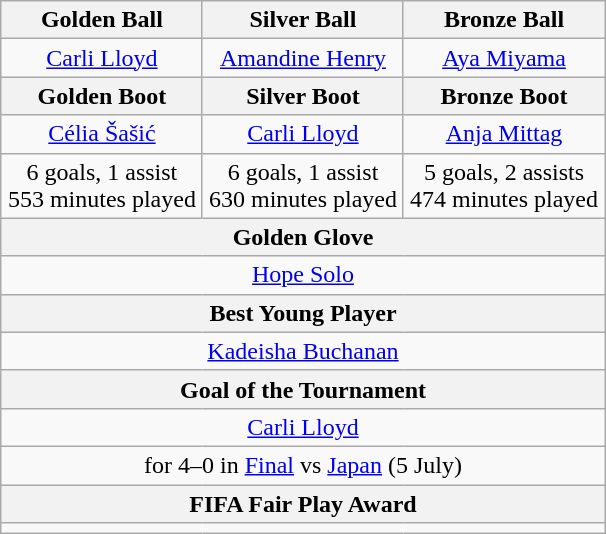<table class="wikitable" style="margin:auto; text-align:center;">
<tr>
<th style="width:33%">Golden Ball</th>
<th style="width:33%">Silver Ball</th>
<th style="width:33%">Bronze Ball</th>
</tr>
<tr>
<td> <a href='#'>Carli Lloyd</a></td>
<td> <a href='#'>Amandine Henry</a></td>
<td> <a href='#'>Aya Miyama</a></td>
</tr>
<tr>
<th>Golden Boot</th>
<th>Silver Boot</th>
<th>Bronze Boot</th>
</tr>
<tr>
<td> <a href='#'>Célia Šašić</a></td>
<td> <a href='#'>Carli Lloyd</a></td>
<td> <a href='#'>Anja Mittag</a></td>
</tr>
<tr>
<td>6 goals, 1 assist<br>553 minutes played</td>
<td>6 goals, 1 assist<br>630 minutes played</td>
<td>5 goals, 2 assists<br>474 minutes played</td>
</tr>
<tr>
<th colspan="3">Golden Glove</th>
</tr>
<tr>
<td colspan="3"> <a href='#'>Hope Solo</a></td>
</tr>
<tr>
<th colspan="3">Best Young Player</th>
</tr>
<tr>
<td colspan="3"> <a href='#'>Kadeisha Buchanan</a></td>
</tr>
<tr>
<th colspan="3">Goal of the Tournament</th>
</tr>
<tr>
<td colspan="3"> <a href='#'>Carli Lloyd</a></td>
</tr>
<tr>
<td colspan="3"> for 4–0 in <a href='#'>Final</a> vs <a href='#'>Japan</a> (5 July)</td>
</tr>
<tr>
<th colspan="3">FIFA Fair Play Award</th>
</tr>
<tr>
<td colspan="3"></td>
</tr>
</table>
